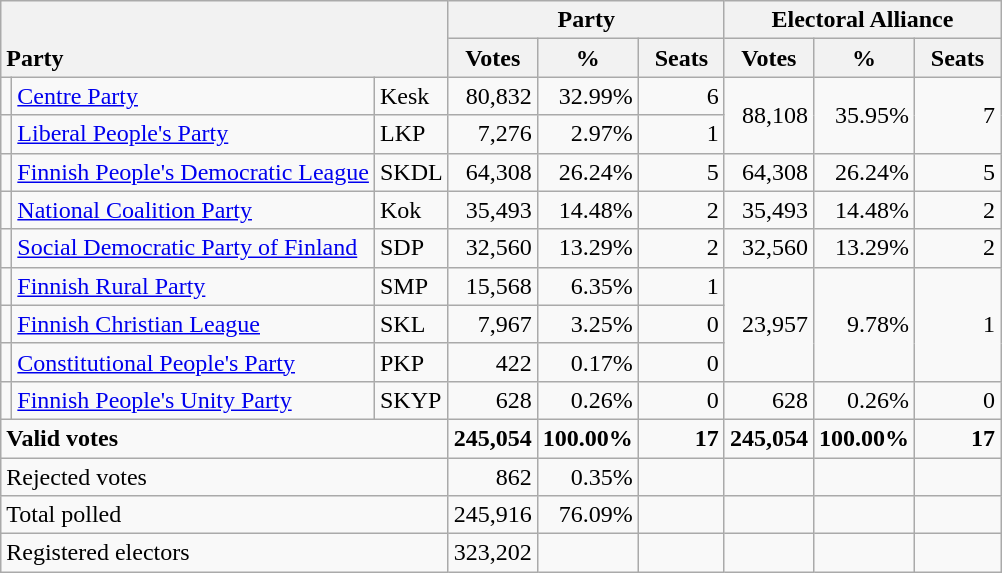<table class="wikitable" border="1" style="text-align:right;">
<tr>
<th style="text-align:left;" valign=bottom rowspan=2 colspan=3>Party</th>
<th colspan=3>Party</th>
<th colspan=3>Electoral Alliance</th>
</tr>
<tr>
<th align=center valign=bottom width="50">Votes</th>
<th align=center valign=bottom width="50">%</th>
<th align=center valign=bottom width="50">Seats</th>
<th align=center valign=bottom width="50">Votes</th>
<th align=center valign=bottom width="50">%</th>
<th align=center valign=bottom width="50">Seats</th>
</tr>
<tr>
<td></td>
<td align=left><a href='#'>Centre Party</a></td>
<td align=left>Kesk</td>
<td>80,832</td>
<td>32.99%</td>
<td>6</td>
<td rowspan=2>88,108</td>
<td rowspan=2>35.95%</td>
<td rowspan=2>7</td>
</tr>
<tr>
<td></td>
<td align=left><a href='#'>Liberal People's Party</a></td>
<td align=left>LKP</td>
<td>7,276</td>
<td>2.97%</td>
<td>1</td>
</tr>
<tr>
<td></td>
<td align=left><a href='#'>Finnish People's Democratic League</a></td>
<td align=left>SKDL</td>
<td>64,308</td>
<td>26.24%</td>
<td>5</td>
<td>64,308</td>
<td>26.24%</td>
<td>5</td>
</tr>
<tr>
<td></td>
<td align=left><a href='#'>National Coalition Party</a></td>
<td align=left>Kok</td>
<td>35,493</td>
<td>14.48%</td>
<td>2</td>
<td>35,493</td>
<td>14.48%</td>
<td>2</td>
</tr>
<tr>
<td></td>
<td align=left style="white-space: nowrap;"><a href='#'>Social Democratic Party of Finland</a></td>
<td align=left>SDP</td>
<td>32,560</td>
<td>13.29%</td>
<td>2</td>
<td>32,560</td>
<td>13.29%</td>
<td>2</td>
</tr>
<tr>
<td></td>
<td align=left><a href='#'>Finnish Rural Party</a></td>
<td align=left>SMP</td>
<td>15,568</td>
<td>6.35%</td>
<td>1</td>
<td rowspan=3>23,957</td>
<td rowspan=3>9.78%</td>
<td rowspan=3>1</td>
</tr>
<tr>
<td></td>
<td align=left><a href='#'>Finnish Christian League</a></td>
<td align=left>SKL</td>
<td>7,967</td>
<td>3.25%</td>
<td>0</td>
</tr>
<tr>
<td></td>
<td align=left><a href='#'>Constitutional People's Party</a></td>
<td align=left>PKP</td>
<td>422</td>
<td>0.17%</td>
<td>0</td>
</tr>
<tr>
<td></td>
<td align=left><a href='#'>Finnish People's Unity Party</a></td>
<td align=left>SKYP</td>
<td>628</td>
<td>0.26%</td>
<td>0</td>
<td>628</td>
<td>0.26%</td>
<td>0</td>
</tr>
<tr style="font-weight:bold">
<td align=left colspan=3>Valid votes</td>
<td>245,054</td>
<td>100.00%</td>
<td>17</td>
<td>245,054</td>
<td>100.00%</td>
<td>17</td>
</tr>
<tr>
<td align=left colspan=3>Rejected votes</td>
<td>862</td>
<td>0.35%</td>
<td></td>
<td></td>
<td></td>
<td></td>
</tr>
<tr>
<td align=left colspan=3>Total polled</td>
<td>245,916</td>
<td>76.09%</td>
<td></td>
<td></td>
<td></td>
<td></td>
</tr>
<tr>
<td align=left colspan=3>Registered electors</td>
<td>323,202</td>
<td></td>
<td></td>
<td></td>
<td></td>
<td></td>
</tr>
</table>
